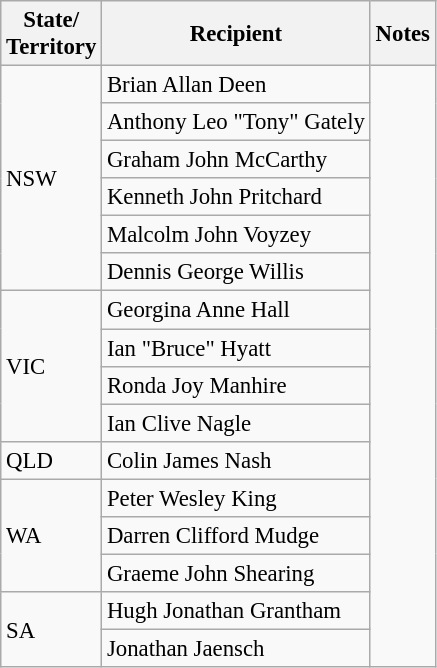<table class="wikitable" style="font-size:95%;">
<tr>
<th>State/<br>Territory</th>
<th>Recipient</th>
<th>Notes</th>
</tr>
<tr>
<td rowspan=6>NSW</td>
<td>Brian Allan Deen</td>
<td rowspan=16></td>
</tr>
<tr>
<td>Anthony Leo "Tony" Gately</td>
</tr>
<tr>
<td>Graham John McCarthy</td>
</tr>
<tr>
<td>Kenneth John Pritchard</td>
</tr>
<tr>
<td>Malcolm John Voyzey</td>
</tr>
<tr>
<td>Dennis George Willis</td>
</tr>
<tr>
<td rowspan=4>VIC</td>
<td>Georgina Anne Hall</td>
</tr>
<tr>
<td>Ian "Bruce" Hyatt</td>
</tr>
<tr>
<td>Ronda Joy Manhire</td>
</tr>
<tr>
<td>Ian Clive Nagle</td>
</tr>
<tr>
<td>QLD</td>
<td>Colin James Nash</td>
</tr>
<tr>
<td rowspan=3>WA</td>
<td>Peter Wesley King</td>
</tr>
<tr>
<td>Darren Clifford Mudge</td>
</tr>
<tr>
<td>Graeme John Shearing</td>
</tr>
<tr>
<td rowspan=2>SA</td>
<td> Hugh Jonathan Grantham</td>
</tr>
<tr>
<td>Jonathan Jaensch</td>
</tr>
</table>
